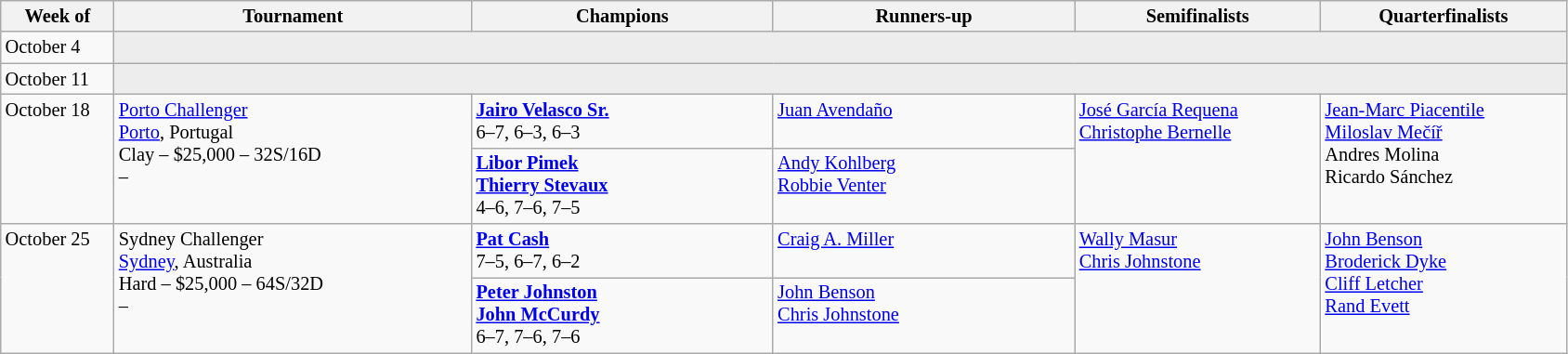<table class="wikitable" style="font-size:85%;">
<tr>
<th width="75">Week of</th>
<th width="250">Tournament</th>
<th width="210">Champions</th>
<th width="210">Runners-up</th>
<th width="170">Semifinalists</th>
<th width="170">Quarterfinalists</th>
</tr>
<tr valign="top">
<td rowspan="1">October 4</td>
<td colspan="5" bgcolor="#ededed"></td>
</tr>
<tr valign="top">
<td rowspan="1">October 11</td>
<td colspan="5" bgcolor="#ededed"></td>
</tr>
<tr valign="top">
<td rowspan="2">October 18</td>
<td rowspan="2"><a href='#'>Porto Challenger</a><br> <a href='#'>Porto</a>, Portugal<br>Clay – $25,000 – 32S/16D<br>  – </td>
<td> <strong><a href='#'>Jairo Velasco Sr.</a></strong> <br>6–7, 6–3, 6–3</td>
<td> <a href='#'>Juan Avendaño</a></td>
<td rowspan="2"> <a href='#'>José García Requena</a> <br>  <a href='#'>Christophe Bernelle</a></td>
<td rowspan="2"> <a href='#'>Jean-Marc Piacentile</a> <br>  <a href='#'>Miloslav Mečíř</a> <br> Andres Molina <br>  Ricardo Sánchez</td>
</tr>
<tr valign="top">
<td> <strong><a href='#'>Libor Pimek</a></strong> <br> <strong><a href='#'>Thierry Stevaux</a></strong><br>4–6, 7–6, 7–5</td>
<td> <a href='#'>Andy Kohlberg</a> <br> <a href='#'>Robbie Venter</a></td>
</tr>
<tr valign="top">
<td rowspan="2">October 25</td>
<td rowspan="2">Sydney Challenger<br> <a href='#'>Sydney</a>, Australia<br>Hard – $25,000 – 64S/32D<br>  – </td>
<td> <strong><a href='#'>Pat Cash</a></strong> <br>7–5, 6–7, 6–2</td>
<td> <a href='#'>Craig A. Miller</a></td>
<td rowspan="2"> <a href='#'>Wally Masur</a> <br>  <a href='#'>Chris Johnstone</a></td>
<td rowspan="2"> <a href='#'>John Benson</a> <br>  <a href='#'>Broderick Dyke</a> <br> <a href='#'>Cliff Letcher</a> <br>  <a href='#'>Rand Evett</a></td>
</tr>
<tr valign="top">
<td> <strong><a href='#'>Peter Johnston</a></strong> <br> <strong><a href='#'>John McCurdy</a></strong><br>6–7, 7–6, 7–6</td>
<td> <a href='#'>John Benson</a> <br> <a href='#'>Chris Johnstone</a></td>
</tr>
</table>
